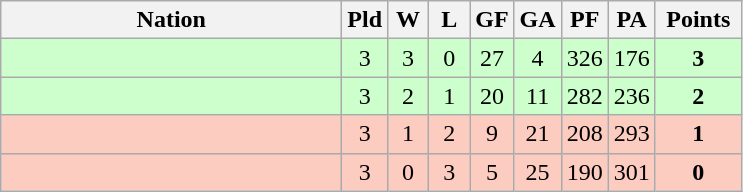<table class=wikitable style="text-align:center">
<tr>
<th width=220>Nation</th>
<th width=20>Pld</th>
<th width=20>W</th>
<th width=20>L</th>
<th width=20>GF</th>
<th width=20>GA</th>
<th width=20>PF</th>
<th width=20>PA</th>
<th width=50>Points</th>
</tr>
<tr bgcolor="#ccffcc">
<td align=left></td>
<td>3</td>
<td>3</td>
<td>0</td>
<td>27</td>
<td>4</td>
<td>326</td>
<td>176</td>
<td><strong>3</strong></td>
</tr>
<tr bgcolor="#ccffcc">
<td align=left></td>
<td>3</td>
<td>2</td>
<td>1</td>
<td>20</td>
<td>11</td>
<td>282</td>
<td>236</td>
<td><strong>2</strong></td>
</tr>
<tr bgcolor="#fcccc">
<td align=left></td>
<td>3</td>
<td>1</td>
<td>2</td>
<td>9</td>
<td>21</td>
<td>208</td>
<td>293</td>
<td><strong>1</strong></td>
</tr>
<tr bgcolor="#fcccc">
<td align=left></td>
<td>3</td>
<td>0</td>
<td>3</td>
<td>5</td>
<td>25</td>
<td>190</td>
<td>301</td>
<td><strong>0</strong></td>
</tr>
</table>
